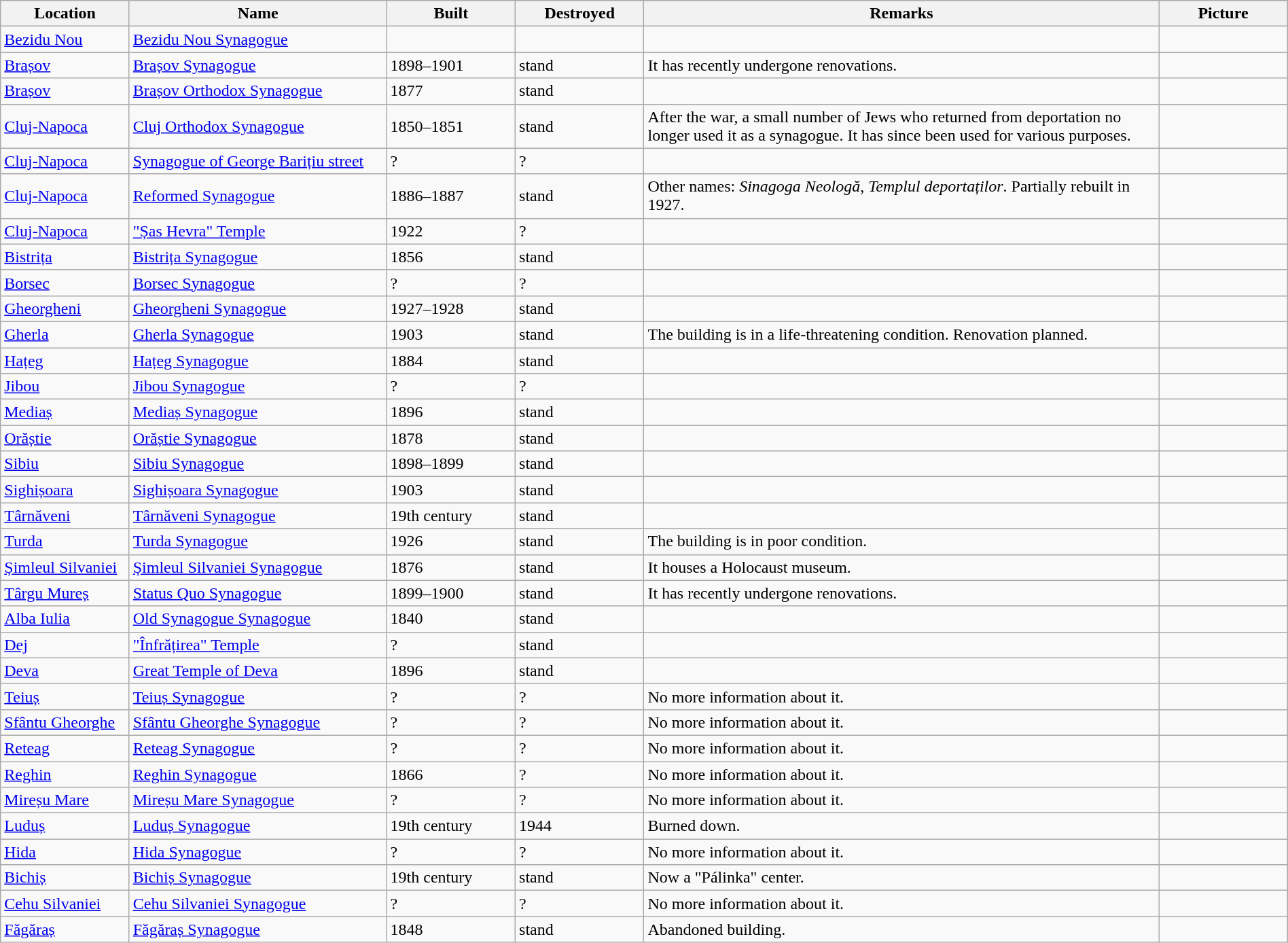<table class="wikitable sortable" width="100%">
<tr>
<th width="10%">Location</th>
<th width="20%">Name</th>
<th width="10%">Built</th>
<th width="10%">Destroyed</th>
<th width="40%" class="unsortable">Remarks</th>
<th width="10%" class="unsortable">Picture</th>
</tr>
<tr>
<td><a href='#'>Bezidu Nou</a></td>
<td><a href='#'>Bezidu Nou Synagogue</a></td>
<td></td>
<td></td>
<td></td>
<td></td>
</tr>
<tr>
<td><a href='#'>Brașov</a></td>
<td><a href='#'>Brașov Synagogue</a></td>
<td>1898–1901</td>
<td>stand</td>
<td>It has recently undergone renovations.</td>
<td></td>
</tr>
<tr>
<td><a href='#'>Brașov</a></td>
<td><a href='#'>Brașov Orthodox Synagogue</a></td>
<td>1877</td>
<td>stand</td>
<td></td>
<td></td>
</tr>
<tr>
<td><a href='#'>Cluj-Napoca</a></td>
<td><a href='#'>Cluj Orthodox Synagogue</a></td>
<td>1850–1851</td>
<td>stand</td>
<td>After the war, a small number of Jews who returned from deportation no longer used it as a synagogue. It has since been used for various purposes.</td>
<td></td>
</tr>
<tr>
<td><a href='#'>Cluj-Napoca</a></td>
<td><a href='#'>Synagogue of George Barițiu street</a></td>
<td>?</td>
<td>?</td>
<td></td>
<td></td>
</tr>
<tr>
<td><a href='#'>Cluj-Napoca</a></td>
<td><a href='#'>Reformed Synagogue</a></td>
<td>1886–1887</td>
<td>stand</td>
<td>Other names: <em>Sinagoga Neologă, Templul deportaților</em>. Partially rebuilt in 1927.</td>
<td></td>
</tr>
<tr>
<td><a href='#'>Cluj-Napoca</a></td>
<td><a href='#'>"Șas Hevra" Temple</a></td>
<td>1922</td>
<td>?</td>
<td></td>
<td></td>
</tr>
<tr>
<td><a href='#'>Bistrița</a></td>
<td><a href='#'>Bistrița Synagogue</a></td>
<td>1856</td>
<td>stand</td>
<td></td>
<td></td>
</tr>
<tr>
<td><a href='#'>Borsec</a></td>
<td><a href='#'>Borsec Synagogue</a></td>
<td>?</td>
<td>?</td>
<td></td>
<td></td>
</tr>
<tr>
<td><a href='#'>Gheorgheni</a></td>
<td><a href='#'>Gheorgheni Synagogue</a></td>
<td>1927–1928</td>
<td>stand</td>
<td></td>
<td></td>
</tr>
<tr>
<td><a href='#'>Gherla</a></td>
<td><a href='#'>Gherla Synagogue</a></td>
<td>1903</td>
<td>stand</td>
<td>The building is in a life-threatening condition. Renovation planned.</td>
<td></td>
</tr>
<tr>
<td><a href='#'>Hațeg</a></td>
<td><a href='#'>Hațeg Synagogue</a></td>
<td>1884</td>
<td>stand</td>
<td></td>
<td></td>
</tr>
<tr>
<td><a href='#'>Jibou</a></td>
<td><a href='#'>Jibou Synagogue</a></td>
<td>?</td>
<td>?</td>
<td></td>
<td></td>
</tr>
<tr>
<td><a href='#'>Mediaș</a></td>
<td><a href='#'>Mediaș Synagogue</a></td>
<td>1896</td>
<td>stand</td>
<td></td>
<td></td>
</tr>
<tr>
<td><a href='#'>Orăștie</a></td>
<td><a href='#'>Orăștie Synagogue</a></td>
<td>1878</td>
<td>stand</td>
<td></td>
<td></td>
</tr>
<tr>
<td><a href='#'>Sibiu</a></td>
<td><a href='#'>Sibiu Synagogue</a></td>
<td>1898–1899</td>
<td>stand</td>
<td></td>
<td></td>
</tr>
<tr>
<td><a href='#'>Sighișoara</a></td>
<td><a href='#'>Sighișoara Synagogue</a></td>
<td>1903</td>
<td>stand</td>
<td></td>
<td></td>
</tr>
<tr>
<td><a href='#'>Târnăveni</a></td>
<td><a href='#'>Târnăveni Synagogue</a></td>
<td>19th century</td>
<td>stand</td>
<td></td>
<td></td>
</tr>
<tr>
<td><a href='#'>Turda</a></td>
<td><a href='#'>Turda Synagogue</a></td>
<td>1926</td>
<td>stand</td>
<td>The building is in poor condition.</td>
<td></td>
</tr>
<tr>
<td><a href='#'>Șimleul Silvaniei</a></td>
<td><a href='#'>Șimleul Silvaniei Synagogue</a></td>
<td>1876</td>
<td>stand</td>
<td>It houses a Holocaust museum.</td>
<td></td>
</tr>
<tr>
<td><a href='#'>Târgu Mureș</a></td>
<td><a href='#'>Status Quo Synagogue</a></td>
<td>1899–1900</td>
<td>stand</td>
<td>It has recently undergone renovations.</td>
<td></td>
</tr>
<tr>
<td><a href='#'>Alba Iulia</a></td>
<td><a href='#'>Old Synagogue Synagogue</a></td>
<td>1840</td>
<td>stand</td>
<td></td>
<td></td>
</tr>
<tr>
<td><a href='#'>Dej</a></td>
<td><a href='#'>"Înfrățirea" Temple</a></td>
<td>?</td>
<td>stand</td>
<td></td>
<td></td>
</tr>
<tr>
<td><a href='#'>Deva</a></td>
<td><a href='#'>Great Temple of Deva</a></td>
<td>1896</td>
<td>stand</td>
<td></td>
<td></td>
</tr>
<tr>
<td><a href='#'>Teiuș</a></td>
<td><a href='#'>Teiuș Synagogue</a></td>
<td>?</td>
<td>?</td>
<td>No more information about it.</td>
<td></td>
</tr>
<tr>
<td><a href='#'>Sfântu Gheorghe</a></td>
<td><a href='#'>Sfântu Gheorghe Synagogue</a></td>
<td>?</td>
<td>?</td>
<td>No more information about it.</td>
<td></td>
</tr>
<tr>
<td><a href='#'>Reteag</a></td>
<td><a href='#'>Reteag Synagogue</a></td>
<td>?</td>
<td>?</td>
<td>No more information about it.</td>
<td></td>
</tr>
<tr>
<td><a href='#'>Reghin</a></td>
<td><a href='#'>Reghin Synagogue</a></td>
<td>1866</td>
<td>?</td>
<td>No more information about it.</td>
<td></td>
</tr>
<tr>
<td><a href='#'>Mireșu Mare</a></td>
<td><a href='#'>Mireșu Mare Synagogue</a></td>
<td>?</td>
<td>?</td>
<td>No more information about it.</td>
<td></td>
</tr>
<tr>
<td><a href='#'>Luduș</a></td>
<td><a href='#'>Luduș Synagogue</a></td>
<td>19th century</td>
<td>1944</td>
<td>Burned down.</td>
<td></td>
</tr>
<tr>
<td><a href='#'>Hida</a></td>
<td><a href='#'>Hida Synagogue</a></td>
<td>?</td>
<td>?</td>
<td>No more information about it.</td>
<td></td>
</tr>
<tr>
<td><a href='#'>Bichiș</a></td>
<td><a href='#'>Bichiș Synagogue</a></td>
<td>19th century</td>
<td>stand</td>
<td>Now a "Pálinka" center.</td>
<td></td>
</tr>
<tr>
<td><a href='#'>Cehu Silvaniei</a></td>
<td><a href='#'>Cehu Silvaniei Synagogue</a></td>
<td>?</td>
<td>?</td>
<td>No more information about it.</td>
<td></td>
</tr>
<tr>
<td><a href='#'>Făgăraș</a></td>
<td><a href='#'>Făgăraș Synagogue</a></td>
<td>1848</td>
<td>stand</td>
<td>Abandoned building.</td>
<td></td>
</tr>
</table>
